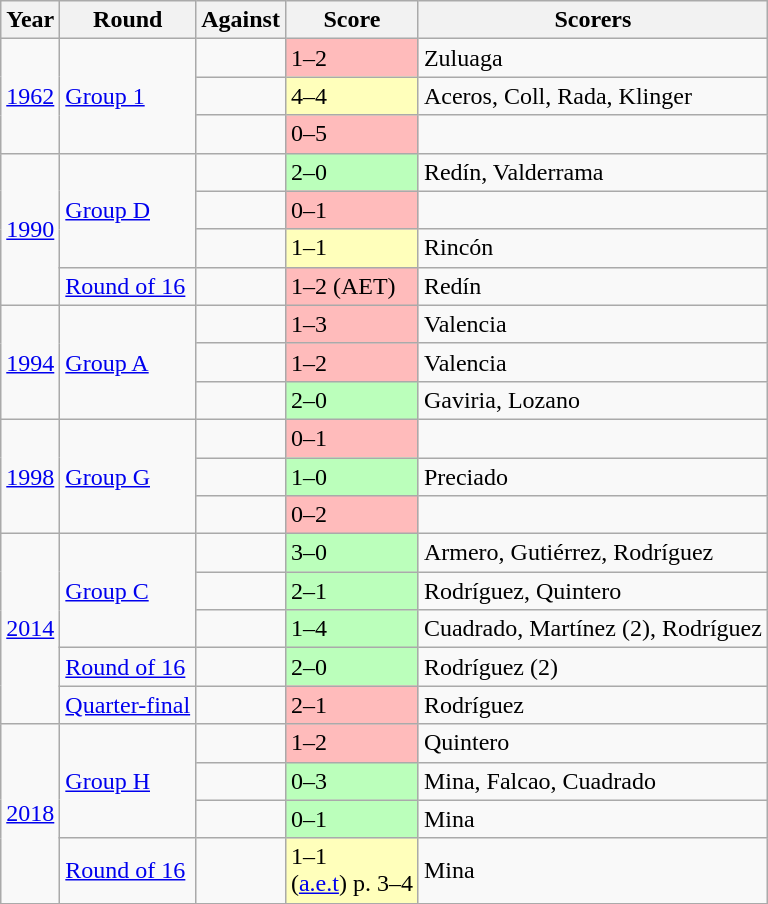<table class="wikitable sortable" style="text-align:left;">
<tr>
<th>Year</th>
<th>Round</th>
<th>Against</th>
<th>Score</th>
<th>Scorers</th>
</tr>
<tr>
<td rowspan="3"> <a href='#'>1962</a></td>
<td rowspan=3><a href='#'>Group 1</a></td>
<td></td>
<td bgcolor="#ffbbbb">1–2</td>
<td>Zuluaga</td>
</tr>
<tr>
<td></td>
<td bgcolor="#ffffbb">4–4</td>
<td>Aceros, Coll, Rada, Klinger</td>
</tr>
<tr>
<td></td>
<td bgcolor="#ffbbbb">0–5</td>
<td></td>
</tr>
<tr>
<td rowspan="4"> <a href='#'>1990</a></td>
<td rowspan=3><a href='#'>Group D</a></td>
<td></td>
<td bgcolor="#bbffbb">2–0</td>
<td>Redín, Valderrama</td>
</tr>
<tr>
<td></td>
<td bgcolor="#ffbbbb">0–1</td>
<td></td>
</tr>
<tr>
<td></td>
<td bgcolor="#ffffbb">1–1</td>
<td>Rincón</td>
</tr>
<tr>
<td><a href='#'>Round of 16</a></td>
<td></td>
<td bgcolor="#ffbbbb">1–2 (AET)</td>
<td>Redín</td>
</tr>
<tr>
<td rowspan="3"> <a href='#'>1994</a></td>
<td rowspan=3><a href='#'>Group A</a></td>
<td></td>
<td bgcolor="#ffbbbb">1–3</td>
<td>Valencia</td>
</tr>
<tr>
<td></td>
<td bgcolor="#ffbbbb">1–2</td>
<td>Valencia</td>
</tr>
<tr>
<td></td>
<td bgcolor="#bbffbb">2–0</td>
<td>Gaviria, Lozano</td>
</tr>
<tr>
<td rowspan="3"> <a href='#'>1998</a></td>
<td rowspan=3><a href='#'>Group G</a></td>
<td></td>
<td bgcolor="#ffbbbb">0–1</td>
<td></td>
</tr>
<tr>
<td></td>
<td bgcolor="#bbffbb">1–0</td>
<td>Preciado</td>
</tr>
<tr>
<td></td>
<td bgcolor="#ffbbbb">0–2</td>
<td></td>
</tr>
<tr>
<td rowspan="5"> <a href='#'>2014</a></td>
<td rowspan=3><a href='#'>Group C</a></td>
<td></td>
<td bgcolor="#bbffbb">3–0</td>
<td>Armero, Gutiérrez, Rodríguez</td>
</tr>
<tr>
<td></td>
<td bgcolor="#bbffbb">2–1</td>
<td>Rodríguez, Quintero</td>
</tr>
<tr>
<td></td>
<td bgcolor="#bbffbb">1–4</td>
<td>Cuadrado, Martínez (2), Rodríguez</td>
</tr>
<tr>
<td><a href='#'>Round of 16</a></td>
<td></td>
<td bgcolor="#bbffbb">2–0</td>
<td>Rodríguez (2)</td>
</tr>
<tr>
<td><a href='#'>Quarter-final</a></td>
<td></td>
<td bgcolor="#ffbbbb">2–1</td>
<td>Rodríguez</td>
</tr>
<tr>
<td rowspan="4"> <a href='#'>2018</a></td>
<td rowspan=3><a href='#'>Group H</a></td>
<td></td>
<td bgcolor="#ffbbbb">1–2</td>
<td>Quintero</td>
</tr>
<tr>
<td></td>
<td bgcolor="#bbffbb">0–3</td>
<td>Mina, Falcao, Cuadrado</td>
</tr>
<tr>
<td></td>
<td bgcolor="#bbffbb">0–1</td>
<td>Mina</td>
</tr>
<tr>
<td><a href='#'>Round of 16</a></td>
<td></td>
<td bgcolor="#ffffbb">1–1 <br> (<a href='#'>a.e.t</a>) p. 3–4</td>
<td>Mina</td>
</tr>
<tr>
</tr>
</table>
